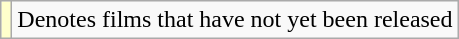<table class="wikitable">
<tr>
<td style="background:#ffc;"></td>
<td>Denotes films that have not yet been released</td>
</tr>
</table>
